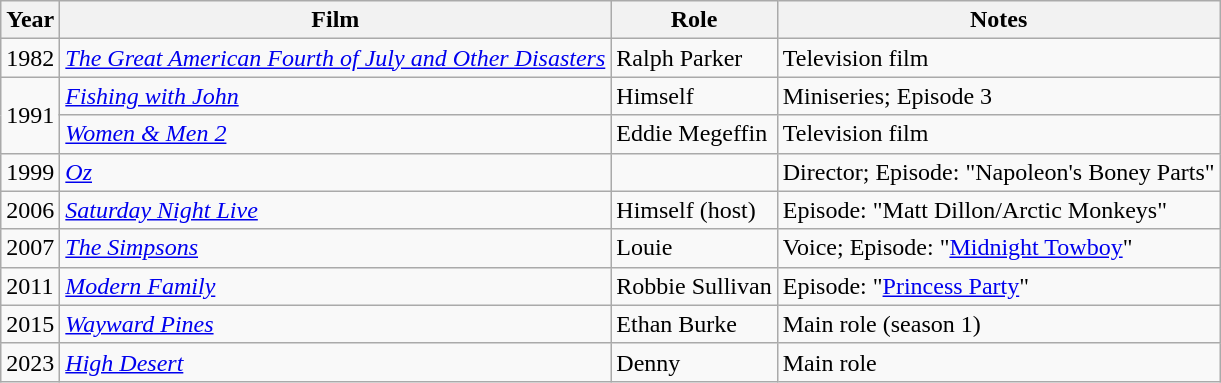<table class="wikitable sortable">
<tr>
<th>Year</th>
<th>Film</th>
<th>Role</th>
<th>Notes</th>
</tr>
<tr>
<td>1982</td>
<td><em><a href='#'>The Great American Fourth of July and Other Disasters</a></em></td>
<td>Ralph Parker</td>
<td>Television film</td>
</tr>
<tr>
<td rowspan="2">1991</td>
<td><em><a href='#'>Fishing with John</a></em></td>
<td>Himself</td>
<td>Miniseries; Episode 3</td>
</tr>
<tr>
<td><em><a href='#'>Women & Men 2</a></em></td>
<td>Eddie Megeffin</td>
<td>Television film</td>
</tr>
<tr>
<td>1999</td>
<td><em><a href='#'>Oz</a></em></td>
<td></td>
<td>Director; Episode: "Napoleon's Boney Parts"</td>
</tr>
<tr>
<td>2006</td>
<td><em><a href='#'>Saturday Night Live</a></em></td>
<td>Himself (host)</td>
<td>Episode: "Matt Dillon/Arctic Monkeys"</td>
</tr>
<tr>
<td>2007</td>
<td><em><a href='#'>The Simpsons</a></em></td>
<td>Louie</td>
<td>Voice; Episode: "<a href='#'>Midnight Towboy</a>"</td>
</tr>
<tr>
<td>2011</td>
<td><em><a href='#'>Modern Family</a></em></td>
<td>Robbie Sullivan</td>
<td>Episode: "<a href='#'>Princess Party</a>"</td>
</tr>
<tr>
<td>2015</td>
<td><em><a href='#'>Wayward Pines</a></em></td>
<td>Ethan Burke</td>
<td>Main role (season 1)</td>
</tr>
<tr>
<td>2023</td>
<td><em><a href='#'>High Desert</a></em></td>
<td>Denny</td>
<td>Main role</td>
</tr>
</table>
